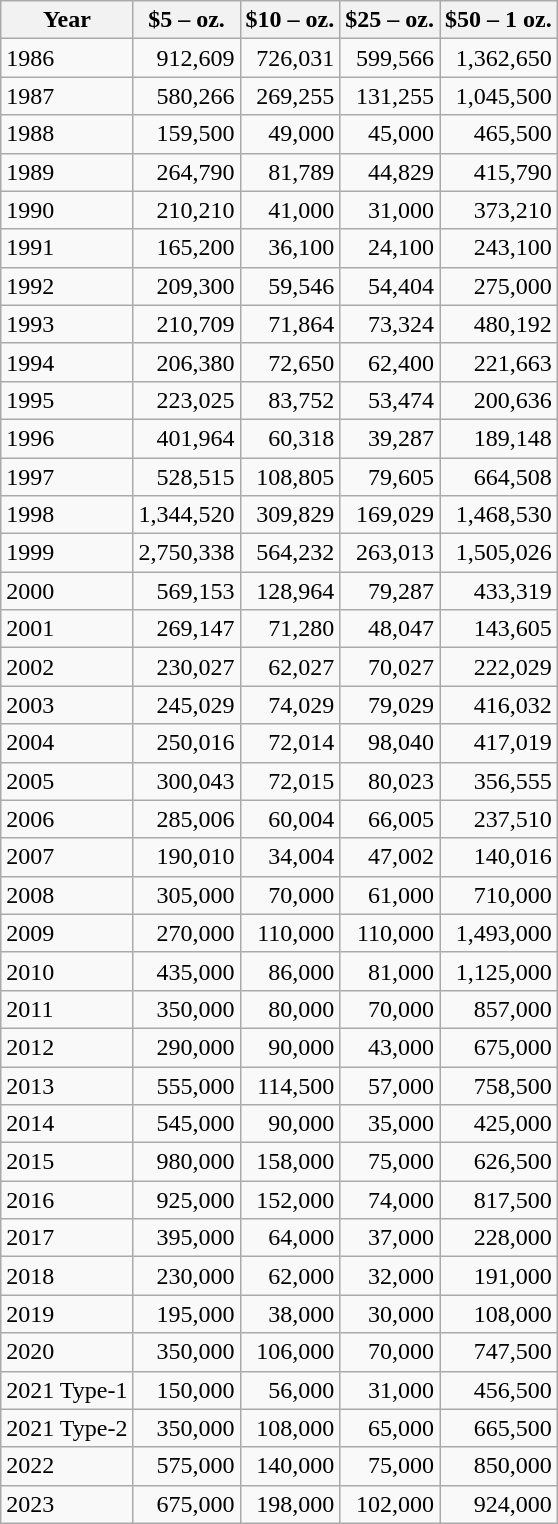<table class="wikitable collapsible sortable">
<tr>
<th>Year</th>
<th>$5 –  oz.</th>
<th>$10 –  oz.</th>
<th>$25 –  oz.</th>
<th>$50 – 1 oz.</th>
</tr>
<tr>
<td>1986</td>
<td align="right">912,609</td>
<td align="right">726,031</td>
<td align="right">599,566</td>
<td align="right">1,362,650</td>
</tr>
<tr>
<td>1987</td>
<td align="right">580,266</td>
<td align="right">269,255</td>
<td align="right">131,255</td>
<td align="right">1,045,500</td>
</tr>
<tr>
<td>1988</td>
<td align="right">159,500</td>
<td align="right">49,000</td>
<td align="right">45,000</td>
<td align="right">465,500</td>
</tr>
<tr>
<td>1989</td>
<td align="right">264,790</td>
<td align="right">81,789</td>
<td align="right">44,829</td>
<td align="right">415,790</td>
</tr>
<tr>
<td>1990</td>
<td align="right">210,210</td>
<td align="right">41,000</td>
<td align="right">31,000</td>
<td align="right">373,210</td>
</tr>
<tr>
<td>1991</td>
<td align="right">165,200</td>
<td align="right">36,100</td>
<td align="right">24,100</td>
<td align="right">243,100</td>
</tr>
<tr>
<td>1992</td>
<td align="right">209,300</td>
<td align="right">59,546</td>
<td align="right">54,404</td>
<td align="right">275,000</td>
</tr>
<tr>
<td>1993</td>
<td align="right">210,709</td>
<td align="right">71,864</td>
<td align="right">73,324</td>
<td align="right">480,192</td>
</tr>
<tr>
<td>1994</td>
<td align="right">206,380</td>
<td align="right">72,650</td>
<td align="right">62,400</td>
<td align="right">221,663</td>
</tr>
<tr>
<td>1995</td>
<td align="right">223,025</td>
<td align="right">83,752</td>
<td align="right">53,474</td>
<td align="right">200,636</td>
</tr>
<tr>
<td>1996</td>
<td align="right">401,964</td>
<td align="right">60,318</td>
<td align="right">39,287</td>
<td align="right">189,148</td>
</tr>
<tr>
<td>1997</td>
<td align="right">528,515</td>
<td align="right">108,805</td>
<td align="right">79,605</td>
<td align="right">664,508</td>
</tr>
<tr>
<td>1998</td>
<td align="right">1,344,520</td>
<td align="right">309,829</td>
<td align="right">169,029</td>
<td align="right">1,468,530</td>
</tr>
<tr>
<td>1999</td>
<td align="right">2,750,338</td>
<td align="right">564,232</td>
<td align="right">263,013</td>
<td align="right">1,505,026</td>
</tr>
<tr>
<td>2000</td>
<td align="right">569,153</td>
<td align="right">128,964</td>
<td align="right">79,287</td>
<td align="right">433,319</td>
</tr>
<tr>
<td>2001</td>
<td align="right">269,147</td>
<td align="right">71,280</td>
<td align="right">48,047</td>
<td align="right">143,605</td>
</tr>
<tr>
<td>2002</td>
<td align="right">230,027</td>
<td align="right">62,027</td>
<td align="right">70,027</td>
<td align="right">222,029</td>
</tr>
<tr>
<td>2003</td>
<td align="right">245,029</td>
<td align="right">74,029</td>
<td align="right">79,029</td>
<td align="right">416,032</td>
</tr>
<tr>
<td>2004</td>
<td align="right">250,016</td>
<td align="right">72,014</td>
<td align="right">98,040</td>
<td align="right">417,019</td>
</tr>
<tr>
<td>2005</td>
<td align="right">300,043</td>
<td align="right">72,015</td>
<td align="right">80,023</td>
<td align="right">356,555</td>
</tr>
<tr>
<td>2006</td>
<td align="right">285,006</td>
<td align="right">60,004</td>
<td align="right">66,005</td>
<td align="right">237,510</td>
</tr>
<tr>
<td>2007</td>
<td align="right">190,010</td>
<td align="right">34,004</td>
<td align="right">47,002</td>
<td align="right">140,016</td>
</tr>
<tr>
<td>2008</td>
<td align="right">305,000</td>
<td align="right">70,000</td>
<td align="right">61,000</td>
<td align="right">710,000</td>
</tr>
<tr>
<td>2009</td>
<td align="right">270,000</td>
<td align="right">110,000</td>
<td align="right">110,000</td>
<td align="right">1,493,000</td>
</tr>
<tr>
<td>2010</td>
<td align="right">435,000</td>
<td align="right">86,000</td>
<td align="right">81,000</td>
<td align="right">1,125,000</td>
</tr>
<tr>
<td>2011</td>
<td align="right">350,000</td>
<td align="right">80,000</td>
<td align="right">70,000</td>
<td align="right">857,000</td>
</tr>
<tr>
<td>2012</td>
<td align="right">290,000</td>
<td align="right">90,000</td>
<td align="right">43,000</td>
<td align="right">675,000</td>
</tr>
<tr>
<td>2013</td>
<td align="right">555,000</td>
<td align="right">114,500</td>
<td align="right">57,000</td>
<td align="right">758,500</td>
</tr>
<tr>
<td>2014</td>
<td align="right">545,000</td>
<td align="right">90,000</td>
<td align="right">35,000</td>
<td align="right">425,000</td>
</tr>
<tr>
<td>2015</td>
<td align="right">980,000</td>
<td align="right">158,000</td>
<td align="right">75,000</td>
<td align="right">626,500</td>
</tr>
<tr>
<td>2016</td>
<td align="right">925,000</td>
<td align="right">152,000</td>
<td align="right">74,000</td>
<td align="right">817,500</td>
</tr>
<tr>
<td>2017</td>
<td align="right">395,000</td>
<td align="right">64,000</td>
<td align="right">37,000</td>
<td align="right">228,000</td>
</tr>
<tr>
<td>2018</td>
<td align="right">230,000</td>
<td align="right">62,000</td>
<td align="right">32,000</td>
<td align="right">191,000</td>
</tr>
<tr>
<td>2019</td>
<td align="right">195,000</td>
<td align="right">38,000</td>
<td align="right">30,000</td>
<td align="right">108,000</td>
</tr>
<tr>
<td>2020</td>
<td align="right">350,000</td>
<td align="right">106,000</td>
<td align="right">70,000</td>
<td align="right">747,500</td>
</tr>
<tr>
<td>2021 Type-1</td>
<td align="right">150,000</td>
<td align="right">56,000</td>
<td align="right">31,000</td>
<td align="right">456,500</td>
</tr>
<tr>
<td>2021 Type-2</td>
<td align="right">350,000</td>
<td align="right">108,000</td>
<td align="right">65,000</td>
<td align="right">665,500</td>
</tr>
<tr>
<td>2022</td>
<td align="right">575,000</td>
<td align="right">140,000</td>
<td align="right">75,000</td>
<td align="right">850,000</td>
</tr>
<tr>
<td>2023</td>
<td align="right">675,000</td>
<td align="right">198,000</td>
<td align="right">102,000</td>
<td align="right">924,000</td>
</tr>
</table>
